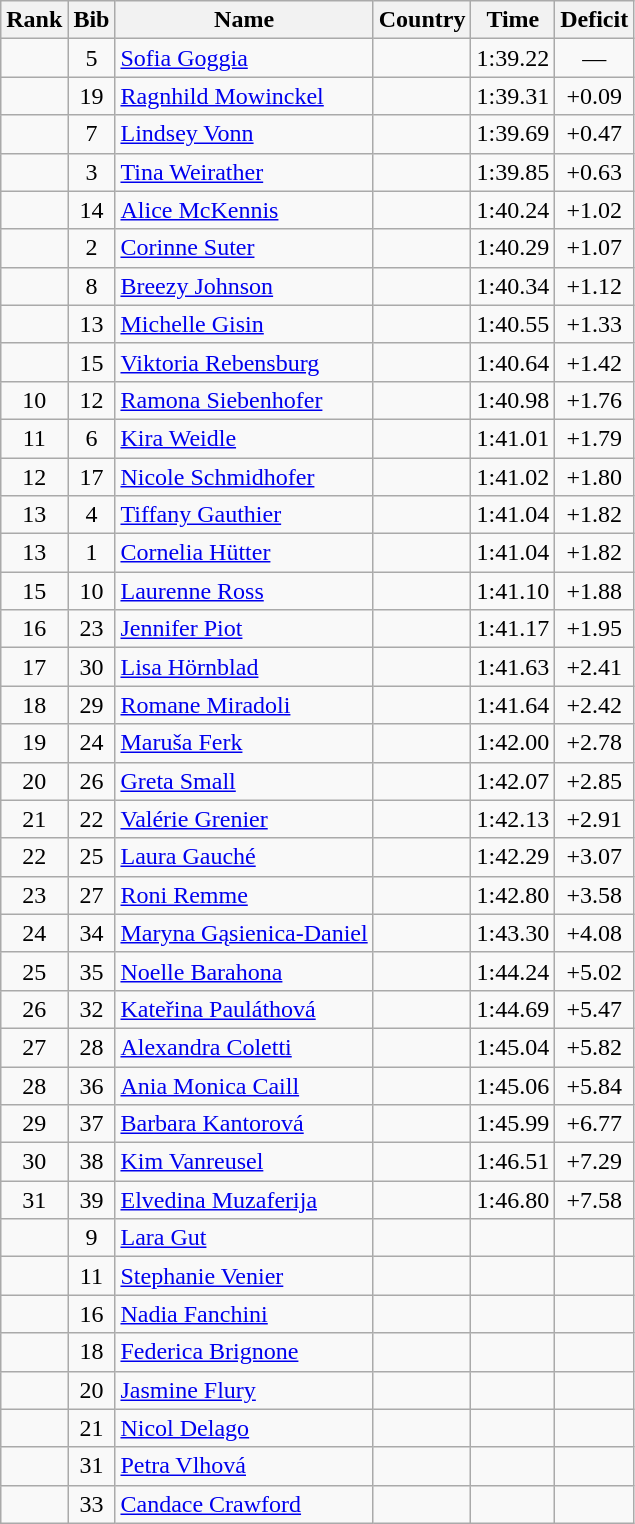<table class="wikitable sortable" style="text-align:center">
<tr>
<th>Rank</th>
<th>Bib</th>
<th>Name</th>
<th>Country</th>
<th>Time</th>
<th>Deficit</th>
</tr>
<tr>
<td></td>
<td>5</td>
<td align="left"><a href='#'>Sofia Goggia</a></td>
<td align="left"></td>
<td>1:39.22</td>
<td>—</td>
</tr>
<tr>
<td></td>
<td>19</td>
<td align="left"><a href='#'>Ragnhild Mowinckel</a></td>
<td align="left"></td>
<td>1:39.31</td>
<td>+0.09</td>
</tr>
<tr>
<td></td>
<td>7</td>
<td align="left"><a href='#'>Lindsey Vonn</a></td>
<td align="left"></td>
<td>1:39.69</td>
<td>+0.47</td>
</tr>
<tr>
<td></td>
<td>3</td>
<td align="left"><a href='#'>Tina Weirather</a></td>
<td align="left"></td>
<td>1:39.85</td>
<td>+0.63</td>
</tr>
<tr>
<td></td>
<td>14</td>
<td align="left"><a href='#'>Alice McKennis</a></td>
<td align="left"></td>
<td>1:40.24</td>
<td>+1.02</td>
</tr>
<tr>
<td></td>
<td>2</td>
<td align="left"><a href='#'>Corinne Suter</a></td>
<td align="left"></td>
<td>1:40.29</td>
<td>+1.07</td>
</tr>
<tr>
<td></td>
<td>8</td>
<td align="left"><a href='#'>Breezy Johnson</a></td>
<td align="left"></td>
<td>1:40.34</td>
<td>+1.12</td>
</tr>
<tr>
<td></td>
<td>13</td>
<td align="left"><a href='#'>Michelle Gisin</a></td>
<td align="left"></td>
<td>1:40.55</td>
<td>+1.33</td>
</tr>
<tr>
<td></td>
<td>15</td>
<td align="left"><a href='#'>Viktoria Rebensburg</a></td>
<td align="left"></td>
<td>1:40.64</td>
<td>+1.42</td>
</tr>
<tr>
<td>10</td>
<td>12</td>
<td align="left"><a href='#'>Ramona Siebenhofer</a></td>
<td align="left"></td>
<td>1:40.98</td>
<td>+1.76</td>
</tr>
<tr>
<td>11</td>
<td>6</td>
<td align="left"><a href='#'>Kira Weidle</a></td>
<td align="left"></td>
<td>1:41.01</td>
<td>+1.79</td>
</tr>
<tr>
<td>12</td>
<td>17</td>
<td align="left"><a href='#'>Nicole Schmidhofer</a></td>
<td align="left"></td>
<td>1:41.02</td>
<td>+1.80</td>
</tr>
<tr>
<td>13</td>
<td>4</td>
<td align="left"><a href='#'>Tiffany Gauthier</a></td>
<td align="left"></td>
<td>1:41.04</td>
<td>+1.82</td>
</tr>
<tr>
<td>13</td>
<td>1</td>
<td align="left"><a href='#'>Cornelia Hütter</a></td>
<td align="left"></td>
<td>1:41.04</td>
<td>+1.82</td>
</tr>
<tr>
<td>15</td>
<td>10</td>
<td align="left"><a href='#'>Laurenne Ross</a></td>
<td align="left"></td>
<td>1:41.10</td>
<td>+1.88</td>
</tr>
<tr>
<td>16</td>
<td>23</td>
<td align="left"><a href='#'>Jennifer Piot</a></td>
<td align="left"></td>
<td>1:41.17</td>
<td>+1.95</td>
</tr>
<tr>
<td>17</td>
<td>30</td>
<td align="left"><a href='#'>Lisa Hörnblad</a></td>
<td align="left"></td>
<td>1:41.63</td>
<td>+2.41</td>
</tr>
<tr>
<td>18</td>
<td>29</td>
<td align="left"><a href='#'>Romane Miradoli</a></td>
<td align="left"></td>
<td>1:41.64</td>
<td>+2.42</td>
</tr>
<tr>
<td>19</td>
<td>24</td>
<td align="left"><a href='#'>Maruša Ferk</a></td>
<td align="left"></td>
<td>1:42.00</td>
<td>+2.78</td>
</tr>
<tr>
<td>20</td>
<td>26</td>
<td align="left"><a href='#'>Greta Small</a></td>
<td align="left"></td>
<td>1:42.07</td>
<td>+2.85</td>
</tr>
<tr>
<td>21</td>
<td>22</td>
<td align="left"><a href='#'>Valérie Grenier</a></td>
<td align="left"></td>
<td>1:42.13</td>
<td>+2.91</td>
</tr>
<tr>
<td>22</td>
<td>25</td>
<td align="left"><a href='#'>Laura Gauché</a></td>
<td align="left"></td>
<td>1:42.29</td>
<td>+3.07</td>
</tr>
<tr>
<td>23</td>
<td>27</td>
<td align="left"><a href='#'>Roni Remme</a></td>
<td align="left"></td>
<td>1:42.80</td>
<td>+3.58</td>
</tr>
<tr>
<td>24</td>
<td>34</td>
<td align="left"><a href='#'>Maryna Gąsienica-Daniel</a></td>
<td align="left"></td>
<td>1:43.30</td>
<td>+4.08</td>
</tr>
<tr>
<td>25</td>
<td>35</td>
<td align="left"><a href='#'>Noelle Barahona</a></td>
<td align="left"></td>
<td>1:44.24</td>
<td>+5.02</td>
</tr>
<tr>
<td>26</td>
<td>32</td>
<td align="left"><a href='#'>Kateřina Pauláthová</a></td>
<td align="left"></td>
<td>1:44.69</td>
<td>+5.47</td>
</tr>
<tr>
<td>27</td>
<td>28</td>
<td align="left"><a href='#'>Alexandra Coletti</a></td>
<td align="left"></td>
<td>1:45.04</td>
<td>+5.82</td>
</tr>
<tr>
<td>28</td>
<td>36</td>
<td align="left"><a href='#'>Ania Monica Caill</a></td>
<td align=left></td>
<td>1:45.06</td>
<td>+5.84</td>
</tr>
<tr>
<td>29</td>
<td>37</td>
<td align="left"><a href='#'>Barbara Kantorová</a></td>
<td align="left"></td>
<td>1:45.99</td>
<td>+6.77</td>
</tr>
<tr>
<td>30</td>
<td>38</td>
<td align="left"><a href='#'>Kim Vanreusel</a></td>
<td align="left"></td>
<td>1:46.51</td>
<td>+7.29</td>
</tr>
<tr>
<td>31</td>
<td>39</td>
<td align="left"><a href='#'>Elvedina Muzaferija</a></td>
<td align="left"></td>
<td>1:46.80</td>
<td>+7.58</td>
</tr>
<tr>
<td></td>
<td>9</td>
<td align="left"><a href='#'>Lara Gut</a></td>
<td align="left"></td>
<td></td>
<td></td>
</tr>
<tr>
<td></td>
<td>11</td>
<td align="left"><a href='#'>Stephanie Venier</a></td>
<td align="left"></td>
<td></td>
<td></td>
</tr>
<tr>
<td></td>
<td>16</td>
<td align="left"><a href='#'>Nadia Fanchini</a></td>
<td align="left"></td>
<td></td>
<td></td>
</tr>
<tr>
<td></td>
<td>18</td>
<td align="left"><a href='#'>Federica Brignone</a></td>
<td align="left"></td>
<td></td>
<td></td>
</tr>
<tr>
<td></td>
<td>20</td>
<td align="left"><a href='#'>Jasmine Flury</a></td>
<td align="left"></td>
<td></td>
<td></td>
</tr>
<tr>
<td></td>
<td>21</td>
<td align="left"><a href='#'>Nicol Delago</a></td>
<td align="left"></td>
<td></td>
<td></td>
</tr>
<tr>
<td></td>
<td>31</td>
<td align="left"><a href='#'>Petra Vlhová</a></td>
<td align="left"></td>
<td></td>
<td></td>
</tr>
<tr>
<td></td>
<td>33</td>
<td align="left"><a href='#'>Candace Crawford</a></td>
<td align="left"></td>
<td></td>
<td></td>
</tr>
</table>
